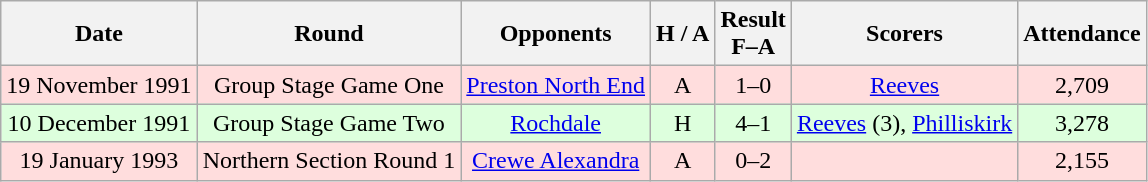<table class="wikitable" style="text-align:center">
<tr>
<th>Date</th>
<th>Round</th>
<th>Opponents</th>
<th>H / A</th>
<th>Result<br>F–A</th>
<th>Scorers</th>
<th>Attendance</th>
</tr>
<tr bgcolor="#ffdddd">
<td>19 November 1991</td>
<td>Group Stage Game One</td>
<td><a href='#'>Preston North End</a></td>
<td>A</td>
<td>1–0</td>
<td><a href='#'>Reeves</a></td>
<td>2,709</td>
</tr>
<tr bgcolor="#ddffdd">
<td>10 December 1991</td>
<td>Group Stage Game Two</td>
<td><a href='#'>Rochdale</a></td>
<td>H</td>
<td>4–1</td>
<td><a href='#'>Reeves</a> (3), <a href='#'>Philliskirk</a></td>
<td>3,278</td>
</tr>
<tr bgcolor="#ffdddd">
<td>19 January 1993</td>
<td>Northern Section Round 1</td>
<td><a href='#'>Crewe Alexandra</a></td>
<td>A</td>
<td>0–2</td>
<td></td>
<td>2,155</td>
</tr>
</table>
